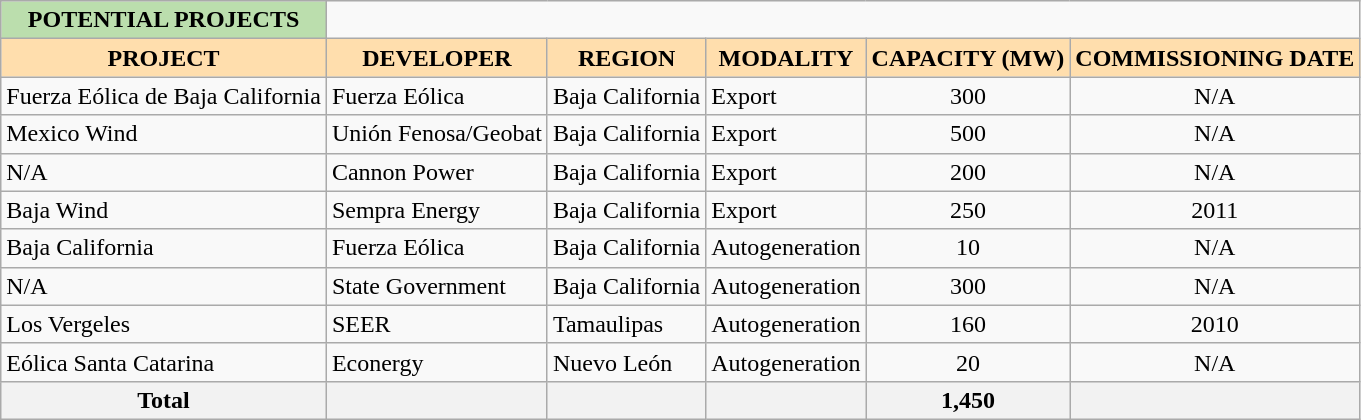<table class="wikitable">
<tr>
<th !  style="text-align:center; background:#bbdead;">POTENTIAL PROJECTS</th>
</tr>
<tr>
<th !  style="text-align:center; background:#ffdead;">PROJECT</th>
<th !  style="text-align:center; background:#ffdead;">DEVELOPER</th>
<th !  style="text-align:center; background:#ffdead;">REGION</th>
<th !  style="text-align:center; background:#ffdead;">MODALITY</th>
<th !  style="text-align:center; background:#ffdead;">CAPACITY (MW)</th>
<th !  style="text-align:center; background:#ffdead;">COMMISSIONING DATE</th>
</tr>
<tr>
<td>Fuerza Eólica de Baja California</td>
<td>Fuerza Eólica</td>
<td>Baja California</td>
<td>Export</td>
<td style="text-align:center;">300</td>
<td style="text-align:center;">N/A</td>
</tr>
<tr>
<td>Mexico Wind</td>
<td>Unión Fenosa/Geobat</td>
<td>Baja California</td>
<td>Export</td>
<td style="text-align:center;">500</td>
<td style="text-align:center;">N/A</td>
</tr>
<tr>
<td>N/A</td>
<td>Cannon Power</td>
<td>Baja California</td>
<td>Export</td>
<td style="text-align:center;">200</td>
<td style="text-align:center;">N/A</td>
</tr>
<tr>
<td>Baja Wind</td>
<td>Sempra Energy</td>
<td>Baja California</td>
<td>Export</td>
<td style="text-align:center;">250</td>
<td style="text-align:center;">2011</td>
</tr>
<tr>
<td>Baja California</td>
<td>Fuerza Eólica</td>
<td>Baja California</td>
<td>Autogeneration</td>
<td style="text-align:center;">10</td>
<td style="text-align:center;">N/A</td>
</tr>
<tr>
<td>N/A</td>
<td>State Government</td>
<td>Baja California</td>
<td>Autogeneration</td>
<td style="text-align:center;">300</td>
<td style="text-align:center;">N/A</td>
</tr>
<tr>
<td>Los Vergeles</td>
<td>SEER</td>
<td>Tamaulipas</td>
<td>Autogeneration</td>
<td style="text-align:center;">160</td>
<td style="text-align:center;">2010</td>
</tr>
<tr>
<td>Eólica Santa Catarina</td>
<td>Econergy</td>
<td>Nuevo León</td>
<td>Autogeneration</td>
<td style="text-align:center;">20</td>
<td style="text-align:center;">N/A</td>
</tr>
<tr>
<th>Total</th>
<th></th>
<th></th>
<th></th>
<th>1,450</th>
<th></th>
</tr>
</table>
